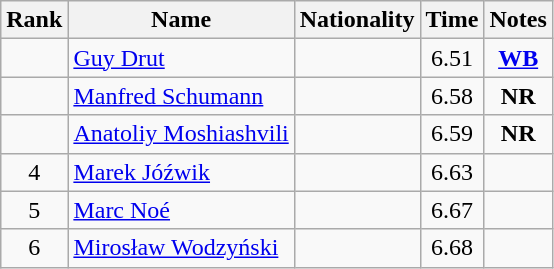<table class="wikitable sortable" style="text-align:center">
<tr>
<th>Rank</th>
<th>Name</th>
<th>Nationality</th>
<th>Time</th>
<th>Notes</th>
</tr>
<tr>
<td></td>
<td align="left"><a href='#'>Guy Drut</a></td>
<td align=left></td>
<td>6.51</td>
<td><strong><a href='#'>WB</a></strong></td>
</tr>
<tr>
<td></td>
<td align="left"><a href='#'>Manfred Schumann</a></td>
<td align=left></td>
<td>6.58</td>
<td><strong>NR</strong></td>
</tr>
<tr>
<td></td>
<td align="left"><a href='#'>Anatoliy Moshiashvili</a></td>
<td align=left></td>
<td>6.59</td>
<td><strong>NR</strong></td>
</tr>
<tr>
<td>4</td>
<td align="left"><a href='#'>Marek Jóźwik</a></td>
<td align=left></td>
<td>6.63</td>
<td></td>
</tr>
<tr>
<td>5</td>
<td align="left"><a href='#'>Marc Noé</a></td>
<td align=left></td>
<td>6.67</td>
<td></td>
</tr>
<tr>
<td>6</td>
<td align="left"><a href='#'>Mirosław Wodzyński</a></td>
<td align=left></td>
<td>6.68</td>
<td></td>
</tr>
</table>
